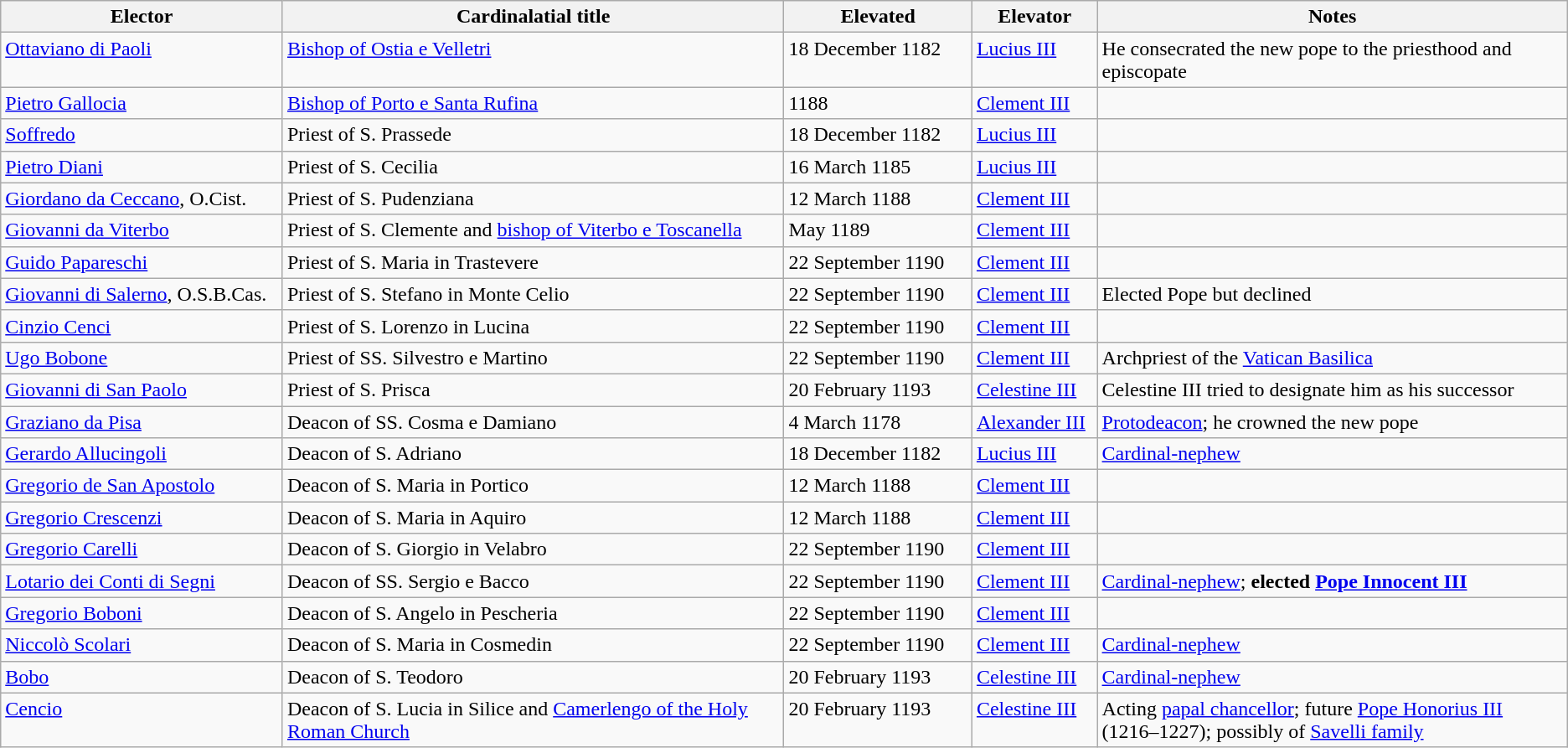<table class="wikitable sortable">
<tr>
<th width="18%">Elector</th>
<th width="32%">Cardinalatial title</th>
<th width="12%">Elevated</th>
<th width="8%">Elevator</th>
<th width="30%">Notes</th>
</tr>
<tr valign="top">
<td><a href='#'>Ottaviano di Paoli</a></td>
<td><a href='#'>Bishop of Ostia e Velletri</a></td>
<td>18 December 1182</td>
<td><a href='#'>Lucius III</a></td>
<td>He consecrated  the new pope to the priesthood and episcopate</td>
</tr>
<tr valign="top">
<td><a href='#'>Pietro Gallocia</a></td>
<td><a href='#'>Bishop of Porto e Santa Rufina</a></td>
<td>1188</td>
<td><a href='#'>Clement III</a></td>
<td></td>
</tr>
<tr valign="top">
<td><a href='#'>Soffredo</a></td>
<td>Priest of S. Prassede</td>
<td>18 December 1182</td>
<td><a href='#'>Lucius III</a></td>
<td></td>
</tr>
<tr valign="top">
<td><a href='#'>Pietro Diani</a></td>
<td>Priest of S. Cecilia</td>
<td>16 March 1185</td>
<td><a href='#'>Lucius III</a></td>
<td></td>
</tr>
<tr valign="top">
<td><a href='#'>Giordano da Ceccano</a>, O.Cist.</td>
<td>Priest of S. Pudenziana</td>
<td>12 March 1188</td>
<td><a href='#'>Clement III</a></td>
<td></td>
</tr>
<tr valign="top">
<td><a href='#'>Giovanni da Viterbo</a></td>
<td>Priest of S. Clemente and <a href='#'>bishop of Viterbo e Toscanella</a></td>
<td>May 1189</td>
<td><a href='#'>Clement III</a></td>
<td></td>
</tr>
<tr valign="top">
<td><a href='#'>Guido Papareschi</a></td>
<td>Priest of S. Maria in Trastevere</td>
<td>22 September 1190</td>
<td><a href='#'>Clement III</a></td>
<td></td>
</tr>
<tr valign="top">
<td><a href='#'>Giovanni di Salerno</a>, O.S.B.Cas.</td>
<td>Priest of S. Stefano in Monte Celio</td>
<td>22 September 1190</td>
<td><a href='#'>Clement III</a></td>
<td>Elected Pope but declined</td>
</tr>
<tr valign="top">
<td><a href='#'>Cinzio Cenci</a></td>
<td>Priest of S. Lorenzo in Lucina</td>
<td>22 September 1190</td>
<td><a href='#'>Clement III</a></td>
<td></td>
</tr>
<tr valign="top">
<td><a href='#'>Ugo Bobone</a></td>
<td>Priest of SS. Silvestro e Martino</td>
<td>22 September 1190</td>
<td><a href='#'>Clement III</a></td>
<td>Archpriest of the <a href='#'>Vatican Basilica</a></td>
</tr>
<tr valign="top">
<td><a href='#'>Giovanni di San Paolo</a></td>
<td>Priest of S. Prisca</td>
<td>20 February 1193</td>
<td><a href='#'>Celestine III</a></td>
<td>Celestine III tried to designate him as his successor</td>
</tr>
<tr valign="top">
<td><a href='#'>Graziano da Pisa</a></td>
<td>Deacon of SS. Cosma e Damiano</td>
<td>4 March 1178</td>
<td><a href='#'>Alexander III</a></td>
<td><a href='#'>Protodeacon</a>; he crowned the new pope</td>
</tr>
<tr valign="top">
<td><a href='#'>Gerardo Allucingoli</a></td>
<td>Deacon of S. Adriano</td>
<td>18 December 1182</td>
<td><a href='#'>Lucius III</a></td>
<td><a href='#'>Cardinal-nephew</a></td>
</tr>
<tr valign="top">
<td><a href='#'>Gregorio de San Apostolo</a></td>
<td>Deacon of S. Maria in Portico</td>
<td>12 March 1188</td>
<td><a href='#'>Clement III</a></td>
<td></td>
</tr>
<tr valign="top">
<td><a href='#'>Gregorio Crescenzi</a></td>
<td>Deacon of S. Maria in Aquiro</td>
<td>12 March 1188</td>
<td><a href='#'>Clement III</a></td>
<td></td>
</tr>
<tr valign="top">
<td><a href='#'>Gregorio Carelli</a></td>
<td>Deacon of S. Giorgio in Velabro</td>
<td>22 September 1190</td>
<td><a href='#'>Clement III</a></td>
<td></td>
</tr>
<tr valign="top">
<td><a href='#'>Lotario dei Conti di Segni</a></td>
<td>Deacon of SS. Sergio e Bacco</td>
<td>22 September 1190</td>
<td><a href='#'>Clement III</a></td>
<td><a href='#'>Cardinal-nephew</a>; <strong>elected <a href='#'>Pope Innocent III</a></strong></td>
</tr>
<tr valign="top">
<td><a href='#'>Gregorio Boboni</a></td>
<td>Deacon of S. Angelo in Pescheria</td>
<td>22 September 1190</td>
<td><a href='#'>Clement III</a></td>
<td></td>
</tr>
<tr valign="top">
<td><a href='#'>Niccolò Scolari</a></td>
<td>Deacon of S. Maria in Cosmedin</td>
<td>22 September 1190</td>
<td><a href='#'>Clement III</a></td>
<td><a href='#'>Cardinal-nephew</a></td>
</tr>
<tr valign="top">
<td><a href='#'>Bobo</a></td>
<td>Deacon of S. Teodoro</td>
<td>20 February 1193</td>
<td><a href='#'>Celestine III</a></td>
<td><a href='#'>Cardinal-nephew</a></td>
</tr>
<tr valign="top">
<td><a href='#'>Cencio</a></td>
<td>Deacon of S. Lucia in Silice and <a href='#'>Camerlengo of the Holy Roman Church</a></td>
<td>20 February 1193</td>
<td><a href='#'>Celestine III</a></td>
<td>Acting <a href='#'>papal chancellor</a>; future <a href='#'>Pope Honorius III</a> (1216–1227); possibly of <a href='#'>Savelli family</a></td>
</tr>
</table>
